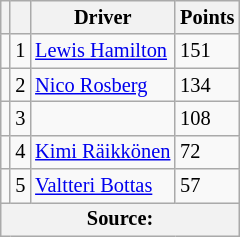<table class="wikitable" style="font-size: 85%;">
<tr>
<th></th>
<th></th>
<th>Driver</th>
<th>Points</th>
</tr>
<tr>
<td align="left"></td>
<td align="center">1</td>
<td> <a href='#'>Lewis Hamilton</a></td>
<td align="left">151</td>
</tr>
<tr>
<td align="left"></td>
<td align="center">2</td>
<td> <a href='#'>Nico Rosberg</a></td>
<td align="left">134</td>
</tr>
<tr>
<td align="left"></td>
<td align="center">3</td>
<td></td>
<td align="left">108</td>
</tr>
<tr>
<td align="left"></td>
<td align="center">4</td>
<td> <a href='#'>Kimi Räikkönen</a></td>
<td align="left">72</td>
</tr>
<tr>
<td align="left"></td>
<td align="center">5</td>
<td> <a href='#'>Valtteri Bottas</a></td>
<td align="left">57</td>
</tr>
<tr>
<th colspan=4>Source:</th>
</tr>
</table>
